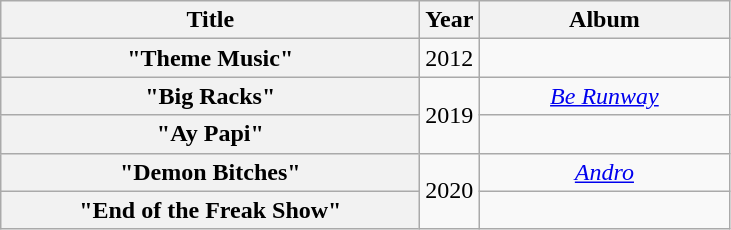<table class="wikitable plainrowheaders" style="text-align:center;">
<tr>
<th scope="col" style="width:17em;">Title</th>
<th scope="col">Year</th>
<th scope="col" style="width:10em;">Album</th>
</tr>
<tr>
<th scope="row">"Theme Music"<br></th>
<td>2012</td>
<td></td>
</tr>
<tr>
<th scope="row">"Big Racks"<br></th>
<td rowspan="2">2019</td>
<td><em><a href='#'>Be Runway</a></em></td>
</tr>
<tr>
<th scope="row">"Ay Papi"<br></th>
<td></td>
</tr>
<tr>
<th scope="row">"Demon Bitches"<br></th>
<td rowspan="2">2020</td>
<td><em><a href='#'>Andro</a></em></td>
</tr>
<tr>
<th scope="row">"End of the Freak Show"<br></th>
<td></td>
</tr>
</table>
